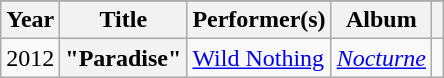<table class="wikitable plainrowheaders unsortable" style="text-align: margin;">
<tr>
</tr>
<tr>
<th scope="col">Year</th>
<th scope="col">Title</th>
<th scope="col">Performer(s)</th>
<th scope="col">Album</th>
<th scope="col"></th>
</tr>
<tr>
<td>2012</td>
<th scope="row">"Paradise"</th>
<td><a href='#'>Wild Nothing</a></td>
<td><em><a href='#'>Nocturne</a></em></td>
<td></td>
</tr>
</table>
